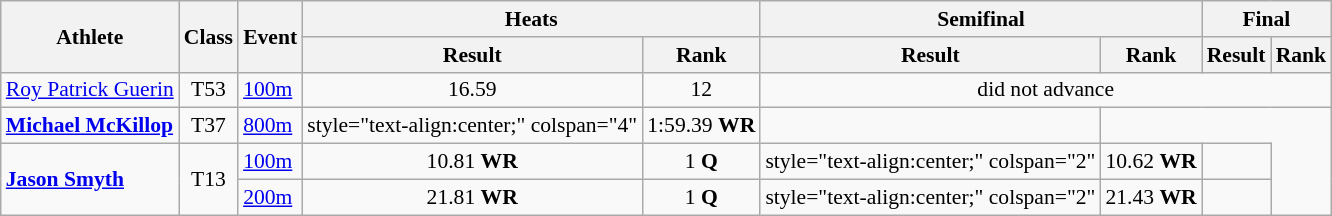<table class=wikitable style="font-size:90%">
<tr>
<th rowspan="2">Athlete</th>
<th rowspan="2">Class</th>
<th rowspan="2">Event</th>
<th colspan="2">Heats</th>
<th colspan="2">Semifinal</th>
<th colspan="2">Final</th>
</tr>
<tr>
<th>Result</th>
<th>Rank</th>
<th>Result</th>
<th>Rank</th>
<th>Result</th>
<th>Rank</th>
</tr>
<tr>
<td><a href='#'>Roy Patrick Guerin</a></td>
<td style="text-align:center;">T53</td>
<td><a href='#'>100m</a></td>
<td style="text-align:center;">16.59</td>
<td style="text-align:center;">12</td>
<td style="text-align:center;" colspan="4">did not advance</td>
</tr>
<tr>
<td><strong><a href='#'>Michael McKillop</a></strong></td>
<td style="text-align:center;">T37</td>
<td><a href='#'>800m</a></td>
<td>style="text-align:center;" colspan="4" </td>
<td style="text-align:center;">1:59.39 <strong>WR</strong></td>
<td style="text-align:center;"></td>
</tr>
<tr>
<td rowspan="2"><strong><a href='#'>Jason Smyth</a></strong></td>
<td rowspan="2" style="text-align:center;">T13</td>
<td><a href='#'>100m</a></td>
<td style="text-align:center;">10.81 <strong>WR</strong></td>
<td style="text-align:center;">1 <strong>Q</strong></td>
<td>style="text-align:center;" colspan="2" </td>
<td style="text-align:center;">10.62 <strong>WR</strong></td>
<td style="text-align:center;"></td>
</tr>
<tr>
<td><a href='#'>200m</a></td>
<td style="text-align:center;">21.81 <strong>WR</strong></td>
<td style="text-align:center;">1 <strong>Q</strong></td>
<td>style="text-align:center;" colspan="2" </td>
<td style="text-align:center;">21.43 <strong>WR</strong></td>
<td style="text-align:center;"></td>
</tr>
</table>
